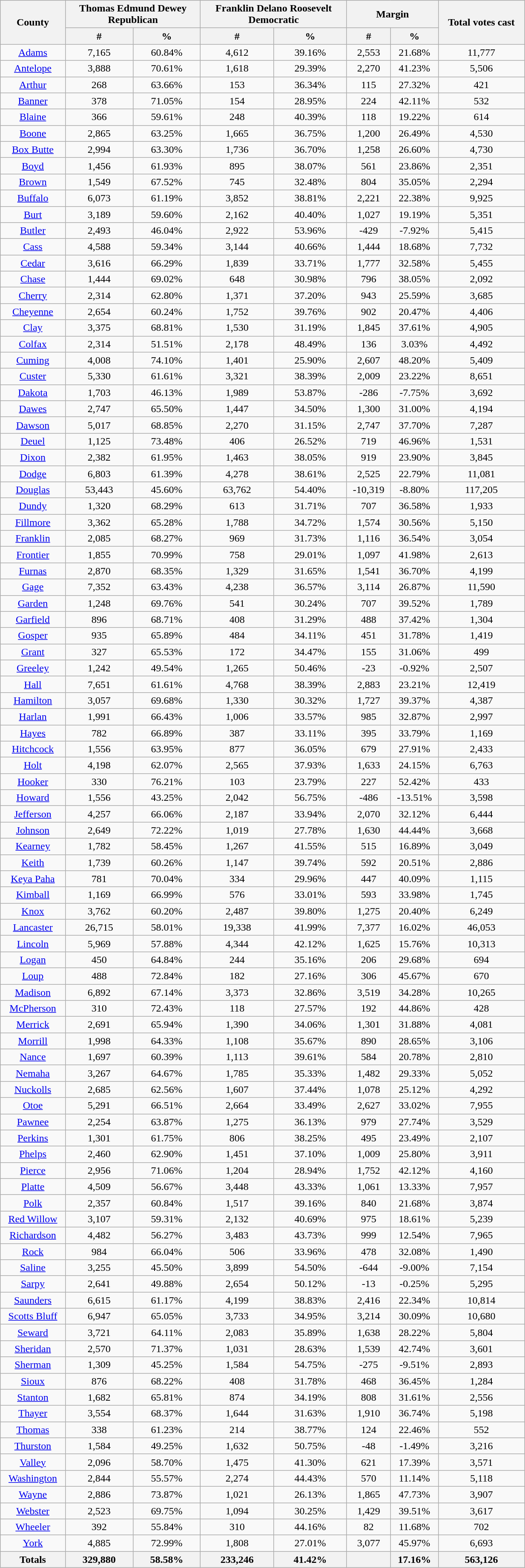<table width="65%"  class="wikitable sortable" style="text-align:center">
<tr>
<th style="text-align:center;" rowspan="2">County</th>
<th style="text-align:center;" colspan="2">Thomas Edmund Dewey<br>Republican</th>
<th style="text-align:center;" colspan="2">Franklin Delano Roosevelt<br>Democratic</th>
<th style="text-align:center;" colspan="2">Margin</th>
<th style="text-align:center;" rowspan="2">Total votes cast</th>
</tr>
<tr>
<th data-sort-type="number">#</th>
<th data-sort-type="number">%</th>
<th data-sort-type="number">#</th>
<th data-sort-type="number">%</th>
<th data-sort-type="number">#</th>
<th data-sort-type="number">%</th>
</tr>
<tr style="text-align:center;">
<td><a href='#'>Adams</a></td>
<td>7,165</td>
<td>60.84%</td>
<td>4,612</td>
<td>39.16%</td>
<td>2,553</td>
<td>21.68%</td>
<td>11,777</td>
</tr>
<tr style="text-align:center;">
<td><a href='#'>Antelope</a></td>
<td>3,888</td>
<td>70.61%</td>
<td>1,618</td>
<td>29.39%</td>
<td>2,270</td>
<td>41.23%</td>
<td>5,506</td>
</tr>
<tr style="text-align:center;">
<td><a href='#'>Arthur</a></td>
<td>268</td>
<td>63.66%</td>
<td>153</td>
<td>36.34%</td>
<td>115</td>
<td>27.32%</td>
<td>421</td>
</tr>
<tr style="text-align:center;">
<td><a href='#'>Banner</a></td>
<td>378</td>
<td>71.05%</td>
<td>154</td>
<td>28.95%</td>
<td>224</td>
<td>42.11%</td>
<td>532</td>
</tr>
<tr style="text-align:center;">
<td><a href='#'>Blaine</a></td>
<td>366</td>
<td>59.61%</td>
<td>248</td>
<td>40.39%</td>
<td>118</td>
<td>19.22%</td>
<td>614</td>
</tr>
<tr style="text-align:center;">
<td><a href='#'>Boone</a></td>
<td>2,865</td>
<td>63.25%</td>
<td>1,665</td>
<td>36.75%</td>
<td>1,200</td>
<td>26.49%</td>
<td>4,530</td>
</tr>
<tr style="text-align:center;">
<td><a href='#'>Box Butte</a></td>
<td>2,994</td>
<td>63.30%</td>
<td>1,736</td>
<td>36.70%</td>
<td>1,258</td>
<td>26.60%</td>
<td>4,730</td>
</tr>
<tr style="text-align:center;">
<td><a href='#'>Boyd</a></td>
<td>1,456</td>
<td>61.93%</td>
<td>895</td>
<td>38.07%</td>
<td>561</td>
<td>23.86%</td>
<td>2,351</td>
</tr>
<tr style="text-align:center;">
<td><a href='#'>Brown</a></td>
<td>1,549</td>
<td>67.52%</td>
<td>745</td>
<td>32.48%</td>
<td>804</td>
<td>35.05%</td>
<td>2,294</td>
</tr>
<tr style="text-align:center;">
<td><a href='#'>Buffalo</a></td>
<td>6,073</td>
<td>61.19%</td>
<td>3,852</td>
<td>38.81%</td>
<td>2,221</td>
<td>22.38%</td>
<td>9,925</td>
</tr>
<tr style="text-align:center;">
<td><a href='#'>Burt</a></td>
<td>3,189</td>
<td>59.60%</td>
<td>2,162</td>
<td>40.40%</td>
<td>1,027</td>
<td>19.19%</td>
<td>5,351</td>
</tr>
<tr style="text-align:center;">
<td><a href='#'>Butler</a></td>
<td>2,493</td>
<td>46.04%</td>
<td>2,922</td>
<td>53.96%</td>
<td>-429</td>
<td>-7.92%</td>
<td>5,415</td>
</tr>
<tr style="text-align:center;">
<td><a href='#'>Cass</a></td>
<td>4,588</td>
<td>59.34%</td>
<td>3,144</td>
<td>40.66%</td>
<td>1,444</td>
<td>18.68%</td>
<td>7,732</td>
</tr>
<tr style="text-align:center;">
<td><a href='#'>Cedar</a></td>
<td>3,616</td>
<td>66.29%</td>
<td>1,839</td>
<td>33.71%</td>
<td>1,777</td>
<td>32.58%</td>
<td>5,455</td>
</tr>
<tr style="text-align:center;">
<td><a href='#'>Chase</a></td>
<td>1,444</td>
<td>69.02%</td>
<td>648</td>
<td>30.98%</td>
<td>796</td>
<td>38.05%</td>
<td>2,092</td>
</tr>
<tr style="text-align:center;">
<td><a href='#'>Cherry</a></td>
<td>2,314</td>
<td>62.80%</td>
<td>1,371</td>
<td>37.20%</td>
<td>943</td>
<td>25.59%</td>
<td>3,685</td>
</tr>
<tr style="text-align:center;">
<td><a href='#'>Cheyenne</a></td>
<td>2,654</td>
<td>60.24%</td>
<td>1,752</td>
<td>39.76%</td>
<td>902</td>
<td>20.47%</td>
<td>4,406</td>
</tr>
<tr style="text-align:center;">
<td><a href='#'>Clay</a></td>
<td>3,375</td>
<td>68.81%</td>
<td>1,530</td>
<td>31.19%</td>
<td>1,845</td>
<td>37.61%</td>
<td>4,905</td>
</tr>
<tr style="text-align:center;">
<td><a href='#'>Colfax</a></td>
<td>2,314</td>
<td>51.51%</td>
<td>2,178</td>
<td>48.49%</td>
<td>136</td>
<td>3.03%</td>
<td>4,492</td>
</tr>
<tr style="text-align:center;">
<td><a href='#'>Cuming</a></td>
<td>4,008</td>
<td>74.10%</td>
<td>1,401</td>
<td>25.90%</td>
<td>2,607</td>
<td>48.20%</td>
<td>5,409</td>
</tr>
<tr style="text-align:center;">
<td><a href='#'>Custer</a></td>
<td>5,330</td>
<td>61.61%</td>
<td>3,321</td>
<td>38.39%</td>
<td>2,009</td>
<td>23.22%</td>
<td>8,651</td>
</tr>
<tr style="text-align:center;">
<td><a href='#'>Dakota</a></td>
<td>1,703</td>
<td>46.13%</td>
<td>1,989</td>
<td>53.87%</td>
<td>-286</td>
<td>-7.75%</td>
<td>3,692</td>
</tr>
<tr style="text-align:center;">
<td><a href='#'>Dawes</a></td>
<td>2,747</td>
<td>65.50%</td>
<td>1,447</td>
<td>34.50%</td>
<td>1,300</td>
<td>31.00%</td>
<td>4,194</td>
</tr>
<tr style="text-align:center;">
<td><a href='#'>Dawson</a></td>
<td>5,017</td>
<td>68.85%</td>
<td>2,270</td>
<td>31.15%</td>
<td>2,747</td>
<td>37.70%</td>
<td>7,287</td>
</tr>
<tr style="text-align:center;">
<td><a href='#'>Deuel</a></td>
<td>1,125</td>
<td>73.48%</td>
<td>406</td>
<td>26.52%</td>
<td>719</td>
<td>46.96%</td>
<td>1,531</td>
</tr>
<tr style="text-align:center;">
<td><a href='#'>Dixon</a></td>
<td>2,382</td>
<td>61.95%</td>
<td>1,463</td>
<td>38.05%</td>
<td>919</td>
<td>23.90%</td>
<td>3,845</td>
</tr>
<tr style="text-align:center;">
<td><a href='#'>Dodge</a></td>
<td>6,803</td>
<td>61.39%</td>
<td>4,278</td>
<td>38.61%</td>
<td>2,525</td>
<td>22.79%</td>
<td>11,081</td>
</tr>
<tr style="text-align:center;">
<td><a href='#'>Douglas</a></td>
<td>53,443</td>
<td>45.60%</td>
<td>63,762</td>
<td>54.40%</td>
<td>-10,319</td>
<td>-8.80%</td>
<td>117,205</td>
</tr>
<tr style="text-align:center;">
<td><a href='#'>Dundy</a></td>
<td>1,320</td>
<td>68.29%</td>
<td>613</td>
<td>31.71%</td>
<td>707</td>
<td>36.58%</td>
<td>1,933</td>
</tr>
<tr style="text-align:center;">
<td><a href='#'>Fillmore</a></td>
<td>3,362</td>
<td>65.28%</td>
<td>1,788</td>
<td>34.72%</td>
<td>1,574</td>
<td>30.56%</td>
<td>5,150</td>
</tr>
<tr style="text-align:center;">
<td><a href='#'>Franklin</a></td>
<td>2,085</td>
<td>68.27%</td>
<td>969</td>
<td>31.73%</td>
<td>1,116</td>
<td>36.54%</td>
<td>3,054</td>
</tr>
<tr style="text-align:center;">
<td><a href='#'>Frontier</a></td>
<td>1,855</td>
<td>70.99%</td>
<td>758</td>
<td>29.01%</td>
<td>1,097</td>
<td>41.98%</td>
<td>2,613</td>
</tr>
<tr style="text-align:center;">
<td><a href='#'>Furnas</a></td>
<td>2,870</td>
<td>68.35%</td>
<td>1,329</td>
<td>31.65%</td>
<td>1,541</td>
<td>36.70%</td>
<td>4,199</td>
</tr>
<tr style="text-align:center;">
<td><a href='#'>Gage</a></td>
<td>7,352</td>
<td>63.43%</td>
<td>4,238</td>
<td>36.57%</td>
<td>3,114</td>
<td>26.87%</td>
<td>11,590</td>
</tr>
<tr style="text-align:center;">
<td><a href='#'>Garden</a></td>
<td>1,248</td>
<td>69.76%</td>
<td>541</td>
<td>30.24%</td>
<td>707</td>
<td>39.52%</td>
<td>1,789</td>
</tr>
<tr style="text-align:center;">
<td><a href='#'>Garfield</a></td>
<td>896</td>
<td>68.71%</td>
<td>408</td>
<td>31.29%</td>
<td>488</td>
<td>37.42%</td>
<td>1,304</td>
</tr>
<tr style="text-align:center;">
<td><a href='#'>Gosper</a></td>
<td>935</td>
<td>65.89%</td>
<td>484</td>
<td>34.11%</td>
<td>451</td>
<td>31.78%</td>
<td>1,419</td>
</tr>
<tr style="text-align:center;">
<td><a href='#'>Grant</a></td>
<td>327</td>
<td>65.53%</td>
<td>172</td>
<td>34.47%</td>
<td>155</td>
<td>31.06%</td>
<td>499</td>
</tr>
<tr style="text-align:center;">
<td><a href='#'>Greeley</a></td>
<td>1,242</td>
<td>49.54%</td>
<td>1,265</td>
<td>50.46%</td>
<td>-23</td>
<td>-0.92%</td>
<td>2,507</td>
</tr>
<tr style="text-align:center;">
<td><a href='#'>Hall</a></td>
<td>7,651</td>
<td>61.61%</td>
<td>4,768</td>
<td>38.39%</td>
<td>2,883</td>
<td>23.21%</td>
<td>12,419</td>
</tr>
<tr style="text-align:center;">
<td><a href='#'>Hamilton</a></td>
<td>3,057</td>
<td>69.68%</td>
<td>1,330</td>
<td>30.32%</td>
<td>1,727</td>
<td>39.37%</td>
<td>4,387</td>
</tr>
<tr style="text-align:center;">
<td><a href='#'>Harlan</a></td>
<td>1,991</td>
<td>66.43%</td>
<td>1,006</td>
<td>33.57%</td>
<td>985</td>
<td>32.87%</td>
<td>2,997</td>
</tr>
<tr style="text-align:center;">
<td><a href='#'>Hayes</a></td>
<td>782</td>
<td>66.89%</td>
<td>387</td>
<td>33.11%</td>
<td>395</td>
<td>33.79%</td>
<td>1,169</td>
</tr>
<tr style="text-align:center;">
<td><a href='#'>Hitchcock</a></td>
<td>1,556</td>
<td>63.95%</td>
<td>877</td>
<td>36.05%</td>
<td>679</td>
<td>27.91%</td>
<td>2,433</td>
</tr>
<tr style="text-align:center;">
<td><a href='#'>Holt</a></td>
<td>4,198</td>
<td>62.07%</td>
<td>2,565</td>
<td>37.93%</td>
<td>1,633</td>
<td>24.15%</td>
<td>6,763</td>
</tr>
<tr style="text-align:center;">
<td><a href='#'>Hooker</a></td>
<td>330</td>
<td>76.21%</td>
<td>103</td>
<td>23.79%</td>
<td>227</td>
<td>52.42%</td>
<td>433</td>
</tr>
<tr style="text-align:center;">
<td><a href='#'>Howard</a></td>
<td>1,556</td>
<td>43.25%</td>
<td>2,042</td>
<td>56.75%</td>
<td>-486</td>
<td>-13.51%</td>
<td>3,598</td>
</tr>
<tr style="text-align:center;">
<td><a href='#'>Jefferson</a></td>
<td>4,257</td>
<td>66.06%</td>
<td>2,187</td>
<td>33.94%</td>
<td>2,070</td>
<td>32.12%</td>
<td>6,444</td>
</tr>
<tr style="text-align:center;">
<td><a href='#'>Johnson</a></td>
<td>2,649</td>
<td>72.22%</td>
<td>1,019</td>
<td>27.78%</td>
<td>1,630</td>
<td>44.44%</td>
<td>3,668</td>
</tr>
<tr style="text-align:center;">
<td><a href='#'>Kearney</a></td>
<td>1,782</td>
<td>58.45%</td>
<td>1,267</td>
<td>41.55%</td>
<td>515</td>
<td>16.89%</td>
<td>3,049</td>
</tr>
<tr style="text-align:center;">
<td><a href='#'>Keith</a></td>
<td>1,739</td>
<td>60.26%</td>
<td>1,147</td>
<td>39.74%</td>
<td>592</td>
<td>20.51%</td>
<td>2,886</td>
</tr>
<tr style="text-align:center;">
<td><a href='#'>Keya Paha</a></td>
<td>781</td>
<td>70.04%</td>
<td>334</td>
<td>29.96%</td>
<td>447</td>
<td>40.09%</td>
<td>1,115</td>
</tr>
<tr style="text-align:center;">
<td><a href='#'>Kimball</a></td>
<td>1,169</td>
<td>66.99%</td>
<td>576</td>
<td>33.01%</td>
<td>593</td>
<td>33.98%</td>
<td>1,745</td>
</tr>
<tr style="text-align:center;">
<td><a href='#'>Knox</a></td>
<td>3,762</td>
<td>60.20%</td>
<td>2,487</td>
<td>39.80%</td>
<td>1,275</td>
<td>20.40%</td>
<td>6,249</td>
</tr>
<tr style="text-align:center;">
<td><a href='#'>Lancaster</a></td>
<td>26,715</td>
<td>58.01%</td>
<td>19,338</td>
<td>41.99%</td>
<td>7,377</td>
<td>16.02%</td>
<td>46,053</td>
</tr>
<tr style="text-align:center;">
<td><a href='#'>Lincoln</a></td>
<td>5,969</td>
<td>57.88%</td>
<td>4,344</td>
<td>42.12%</td>
<td>1,625</td>
<td>15.76%</td>
<td>10,313</td>
</tr>
<tr style="text-align:center;">
<td><a href='#'>Logan</a></td>
<td>450</td>
<td>64.84%</td>
<td>244</td>
<td>35.16%</td>
<td>206</td>
<td>29.68%</td>
<td>694</td>
</tr>
<tr style="text-align:center;">
<td><a href='#'>Loup</a></td>
<td>488</td>
<td>72.84%</td>
<td>182</td>
<td>27.16%</td>
<td>306</td>
<td>45.67%</td>
<td>670</td>
</tr>
<tr style="text-align:center;">
<td><a href='#'>Madison</a></td>
<td>6,892</td>
<td>67.14%</td>
<td>3,373</td>
<td>32.86%</td>
<td>3,519</td>
<td>34.28%</td>
<td>10,265</td>
</tr>
<tr style="text-align:center;">
<td><a href='#'>McPherson</a></td>
<td>310</td>
<td>72.43%</td>
<td>118</td>
<td>27.57%</td>
<td>192</td>
<td>44.86%</td>
<td>428</td>
</tr>
<tr style="text-align:center;">
<td><a href='#'>Merrick</a></td>
<td>2,691</td>
<td>65.94%</td>
<td>1,390</td>
<td>34.06%</td>
<td>1,301</td>
<td>31.88%</td>
<td>4,081</td>
</tr>
<tr style="text-align:center;">
<td><a href='#'>Morrill</a></td>
<td>1,998</td>
<td>64.33%</td>
<td>1,108</td>
<td>35.67%</td>
<td>890</td>
<td>28.65%</td>
<td>3,106</td>
</tr>
<tr style="text-align:center;">
<td><a href='#'>Nance</a></td>
<td>1,697</td>
<td>60.39%</td>
<td>1,113</td>
<td>39.61%</td>
<td>584</td>
<td>20.78%</td>
<td>2,810</td>
</tr>
<tr style="text-align:center;">
<td><a href='#'>Nemaha</a></td>
<td>3,267</td>
<td>64.67%</td>
<td>1,785</td>
<td>35.33%</td>
<td>1,482</td>
<td>29.33%</td>
<td>5,052</td>
</tr>
<tr style="text-align:center;">
<td><a href='#'>Nuckolls</a></td>
<td>2,685</td>
<td>62.56%</td>
<td>1,607</td>
<td>37.44%</td>
<td>1,078</td>
<td>25.12%</td>
<td>4,292</td>
</tr>
<tr style="text-align:center;">
<td><a href='#'>Otoe</a></td>
<td>5,291</td>
<td>66.51%</td>
<td>2,664</td>
<td>33.49%</td>
<td>2,627</td>
<td>33.02%</td>
<td>7,955</td>
</tr>
<tr style="text-align:center;">
<td><a href='#'>Pawnee</a></td>
<td>2,254</td>
<td>63.87%</td>
<td>1,275</td>
<td>36.13%</td>
<td>979</td>
<td>27.74%</td>
<td>3,529</td>
</tr>
<tr style="text-align:center;">
<td><a href='#'>Perkins</a></td>
<td>1,301</td>
<td>61.75%</td>
<td>806</td>
<td>38.25%</td>
<td>495</td>
<td>23.49%</td>
<td>2,107</td>
</tr>
<tr style="text-align:center;">
<td><a href='#'>Phelps</a></td>
<td>2,460</td>
<td>62.90%</td>
<td>1,451</td>
<td>37.10%</td>
<td>1,009</td>
<td>25.80%</td>
<td>3,911</td>
</tr>
<tr style="text-align:center;">
<td><a href='#'>Pierce</a></td>
<td>2,956</td>
<td>71.06%</td>
<td>1,204</td>
<td>28.94%</td>
<td>1,752</td>
<td>42.12%</td>
<td>4,160</td>
</tr>
<tr style="text-align:center;">
<td><a href='#'>Platte</a></td>
<td>4,509</td>
<td>56.67%</td>
<td>3,448</td>
<td>43.33%</td>
<td>1,061</td>
<td>13.33%</td>
<td>7,957</td>
</tr>
<tr style="text-align:center;">
<td><a href='#'>Polk</a></td>
<td>2,357</td>
<td>60.84%</td>
<td>1,517</td>
<td>39.16%</td>
<td>840</td>
<td>21.68%</td>
<td>3,874</td>
</tr>
<tr style="text-align:center;">
<td><a href='#'>Red Willow</a></td>
<td>3,107</td>
<td>59.31%</td>
<td>2,132</td>
<td>40.69%</td>
<td>975</td>
<td>18.61%</td>
<td>5,239</td>
</tr>
<tr style="text-align:center;">
<td><a href='#'>Richardson</a></td>
<td>4,482</td>
<td>56.27%</td>
<td>3,483</td>
<td>43.73%</td>
<td>999</td>
<td>12.54%</td>
<td>7,965</td>
</tr>
<tr style="text-align:center;">
<td><a href='#'>Rock</a></td>
<td>984</td>
<td>66.04%</td>
<td>506</td>
<td>33.96%</td>
<td>478</td>
<td>32.08%</td>
<td>1,490</td>
</tr>
<tr style="text-align:center;">
<td><a href='#'>Saline</a></td>
<td>3,255</td>
<td>45.50%</td>
<td>3,899</td>
<td>54.50%</td>
<td>-644</td>
<td>-9.00%</td>
<td>7,154</td>
</tr>
<tr style="text-align:center;">
<td><a href='#'>Sarpy</a></td>
<td>2,641</td>
<td>49.88%</td>
<td>2,654</td>
<td>50.12%</td>
<td>-13</td>
<td>-0.25%</td>
<td>5,295</td>
</tr>
<tr style="text-align:center;">
<td><a href='#'>Saunders</a></td>
<td>6,615</td>
<td>61.17%</td>
<td>4,199</td>
<td>38.83%</td>
<td>2,416</td>
<td>22.34%</td>
<td>10,814</td>
</tr>
<tr style="text-align:center;">
<td><a href='#'>Scotts Bluff</a></td>
<td>6,947</td>
<td>65.05%</td>
<td>3,733</td>
<td>34.95%</td>
<td>3,214</td>
<td>30.09%</td>
<td>10,680</td>
</tr>
<tr style="text-align:center;">
<td><a href='#'>Seward</a></td>
<td>3,721</td>
<td>64.11%</td>
<td>2,083</td>
<td>35.89%</td>
<td>1,638</td>
<td>28.22%</td>
<td>5,804</td>
</tr>
<tr style="text-align:center;">
<td><a href='#'>Sheridan</a></td>
<td>2,570</td>
<td>71.37%</td>
<td>1,031</td>
<td>28.63%</td>
<td>1,539</td>
<td>42.74%</td>
<td>3,601</td>
</tr>
<tr style="text-align:center;">
<td><a href='#'>Sherman</a></td>
<td>1,309</td>
<td>45.25%</td>
<td>1,584</td>
<td>54.75%</td>
<td>-275</td>
<td>-9.51%</td>
<td>2,893</td>
</tr>
<tr style="text-align:center;">
<td><a href='#'>Sioux</a></td>
<td>876</td>
<td>68.22%</td>
<td>408</td>
<td>31.78%</td>
<td>468</td>
<td>36.45%</td>
<td>1,284</td>
</tr>
<tr style="text-align:center;">
<td><a href='#'>Stanton</a></td>
<td>1,682</td>
<td>65.81%</td>
<td>874</td>
<td>34.19%</td>
<td>808</td>
<td>31.61%</td>
<td>2,556</td>
</tr>
<tr style="text-align:center;">
<td><a href='#'>Thayer</a></td>
<td>3,554</td>
<td>68.37%</td>
<td>1,644</td>
<td>31.63%</td>
<td>1,910</td>
<td>36.74%</td>
<td>5,198</td>
</tr>
<tr style="text-align:center;">
<td><a href='#'>Thomas</a></td>
<td>338</td>
<td>61.23%</td>
<td>214</td>
<td>38.77%</td>
<td>124</td>
<td>22.46%</td>
<td>552</td>
</tr>
<tr style="text-align:center;">
<td><a href='#'>Thurston</a></td>
<td>1,584</td>
<td>49.25%</td>
<td>1,632</td>
<td>50.75%</td>
<td>-48</td>
<td>-1.49%</td>
<td>3,216</td>
</tr>
<tr style="text-align:center;">
<td><a href='#'>Valley</a></td>
<td>2,096</td>
<td>58.70%</td>
<td>1,475</td>
<td>41.30%</td>
<td>621</td>
<td>17.39%</td>
<td>3,571</td>
</tr>
<tr style="text-align:center;">
<td><a href='#'>Washington</a></td>
<td>2,844</td>
<td>55.57%</td>
<td>2,274</td>
<td>44.43%</td>
<td>570</td>
<td>11.14%</td>
<td>5,118</td>
</tr>
<tr style="text-align:center;">
<td><a href='#'>Wayne</a></td>
<td>2,886</td>
<td>73.87%</td>
<td>1,021</td>
<td>26.13%</td>
<td>1,865</td>
<td>47.73%</td>
<td>3,907</td>
</tr>
<tr style="text-align:center;">
<td><a href='#'>Webster</a></td>
<td>2,523</td>
<td>69.75%</td>
<td>1,094</td>
<td>30.25%</td>
<td>1,429</td>
<td>39.51%</td>
<td>3,617</td>
</tr>
<tr style="text-align:center;">
<td><a href='#'>Wheeler</a></td>
<td>392</td>
<td>55.84%</td>
<td>310</td>
<td>44.16%</td>
<td>82</td>
<td>11.68%</td>
<td>702</td>
</tr>
<tr style="text-align:center;">
<td><a href='#'>York</a></td>
<td>4,885</td>
<td>72.99%</td>
<td>1,808</td>
<td>27.01%</td>
<td>3,077</td>
<td>45.97%</td>
<td>6,693</td>
</tr>
<tr style="text-align:center;">
<th>Totals</th>
<th>329,880</th>
<th>58.58%</th>
<th>233,246</th>
<th>41.42%</th>
<th 96,634></th>
<th>17.16%</th>
<th>563,126</th>
</tr>
</table>
